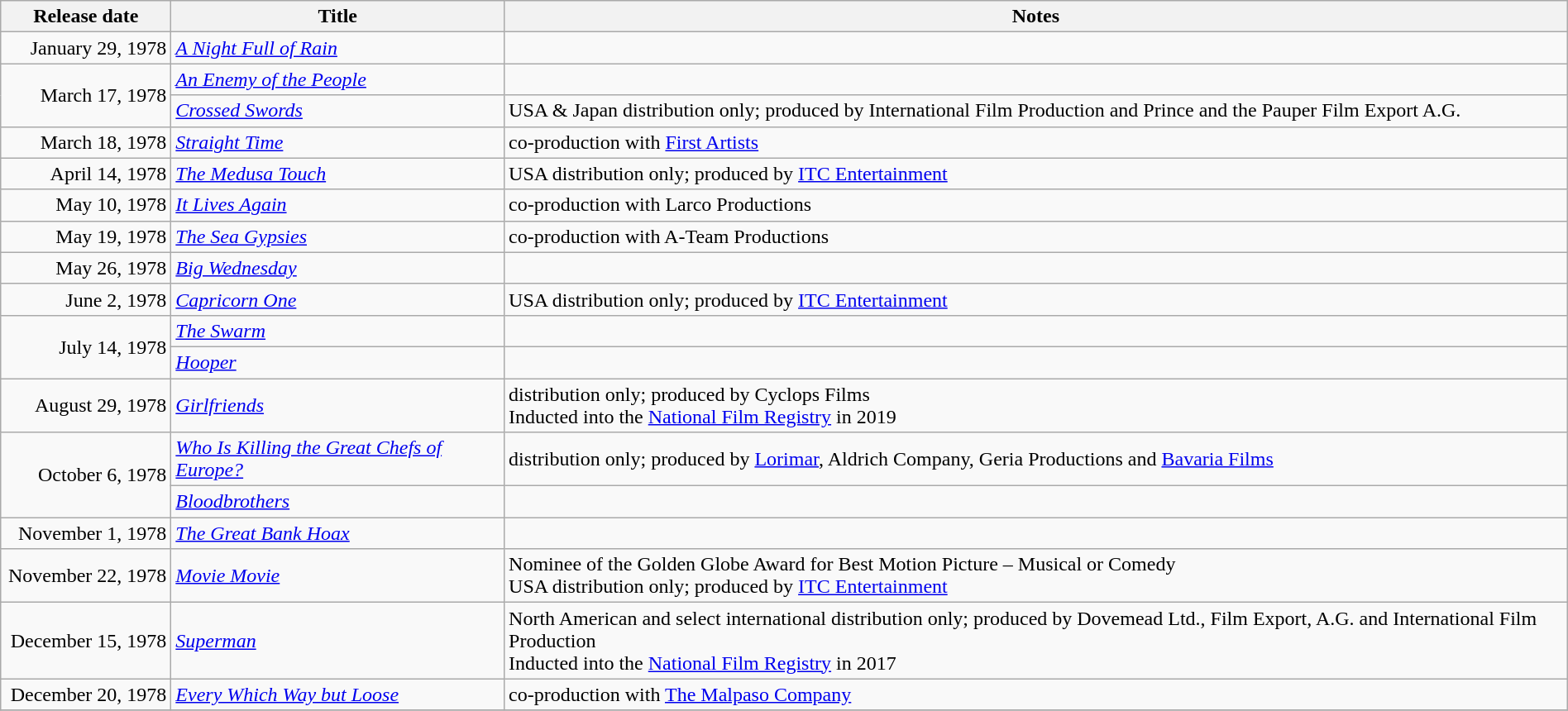<table class="wikitable sortable" style="width:100%;">
<tr>
<th scope="col" style="width:130px;">Release date</th>
<th>Title</th>
<th>Notes</th>
</tr>
<tr>
<td style="text-align:right;">January 29, 1978</td>
<td><em><a href='#'>A Night Full of Rain</a></em></td>
<td></td>
</tr>
<tr>
<td style="text-align:right;" rowspan="2">March 17, 1978</td>
<td><em><a href='#'>An Enemy of the People</a></em></td>
<td></td>
</tr>
<tr>
<td><em><a href='#'>Crossed Swords</a></em></td>
<td>USA & Japan distribution only; produced by International Film Production and Prince and the Pauper Film Export A.G.</td>
</tr>
<tr>
<td style="text-align:right;">March 18, 1978</td>
<td><em><a href='#'>Straight Time</a></em></td>
<td>co-production with <a href='#'>First Artists</a></td>
</tr>
<tr>
<td style="text-align:right;">April 14, 1978</td>
<td><em><a href='#'>The Medusa Touch</a></em></td>
<td>USA distribution only; produced by <a href='#'>ITC Entertainment</a></td>
</tr>
<tr>
<td style="text-align:right;">May 10, 1978</td>
<td><em><a href='#'>It Lives Again</a></em></td>
<td>co-production with Larco Productions</td>
</tr>
<tr>
<td style="text-align:right;">May 19, 1978</td>
<td><em><a href='#'>The Sea Gypsies</a></em></td>
<td>co-production with A-Team Productions</td>
</tr>
<tr>
<td style="text-align:right;">May 26, 1978</td>
<td><em><a href='#'>Big Wednesday</a></em></td>
<td></td>
</tr>
<tr>
<td style="text-align:right;">June 2, 1978</td>
<td><em><a href='#'>Capricorn One</a></em></td>
<td>USA distribution only; produced by <a href='#'>ITC Entertainment</a></td>
</tr>
<tr>
<td style="text-align:right;"  rowspan="2">July 14, 1978</td>
<td><em><a href='#'>The Swarm</a></em></td>
<td></td>
</tr>
<tr>
<td><em><a href='#'>Hooper</a></em></td>
<td></td>
</tr>
<tr>
<td style="text-align:right;">August 29, 1978</td>
<td><em><a href='#'>Girlfriends</a></em></td>
<td>distribution only; produced by Cyclops Films<br>Inducted into the <a href='#'>National Film Registry</a> in 2019</td>
</tr>
<tr>
<td style="text-align:right;" rowspan="2">October 6, 1978</td>
<td><em><a href='#'>Who Is Killing the Great Chefs of Europe?</a></em></td>
<td>distribution only; produced by <a href='#'>Lorimar</a>, Aldrich Company, Geria Productions and <a href='#'>Bavaria Films</a></td>
</tr>
<tr>
<td><em><a href='#'>Bloodbrothers</a></em></td>
<td></td>
</tr>
<tr>
<td style="text-align:right;">November 1, 1978</td>
<td><em><a href='#'>The Great Bank Hoax</a></em></td>
<td></td>
</tr>
<tr>
<td style="text-align:right;">November 22, 1978</td>
<td><em><a href='#'>Movie Movie</a></em></td>
<td>Nominee of the Golden Globe Award for Best Motion Picture – Musical or Comedy<br>USA distribution only; produced by <a href='#'>ITC Entertainment</a></td>
</tr>
<tr>
<td style="text-align:right;">December 15, 1978</td>
<td><em><a href='#'>Superman</a></em></td>
<td>North American and select international distribution only; produced by Dovemead Ltd., Film Export, A.G. and International Film Production<br>Inducted into the <a href='#'>National Film Registry</a> in 2017</td>
</tr>
<tr>
<td style="text-align:right;">December 20, 1978</td>
<td><em><a href='#'>Every Which Way but Loose</a></em></td>
<td>co-production with <a href='#'>The Malpaso Company</a></td>
</tr>
<tr>
</tr>
</table>
